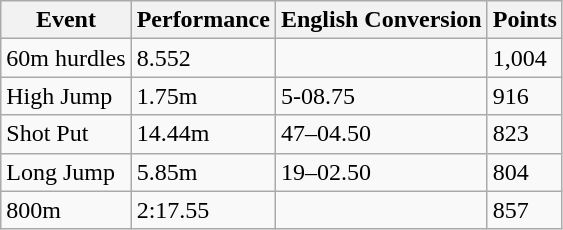<table class="wikitable">
<tr>
<th>Event</th>
<th>Performance</th>
<th>English Conversion</th>
<th>Points</th>
</tr>
<tr>
<td>60m hurdles</td>
<td>8.552</td>
<td></td>
<td>1,004</td>
</tr>
<tr>
<td>High Jump</td>
<td>1.75m</td>
<td>5-08.75</td>
<td>916</td>
</tr>
<tr>
<td>Shot Put</td>
<td>14.44m</td>
<td>47–04.50</td>
<td>823</td>
</tr>
<tr>
<td>Long Jump</td>
<td>5.85m</td>
<td>19–02.50</td>
<td>804</td>
</tr>
<tr>
<td>800m</td>
<td>2:17.55</td>
<td></td>
<td>857</td>
</tr>
</table>
